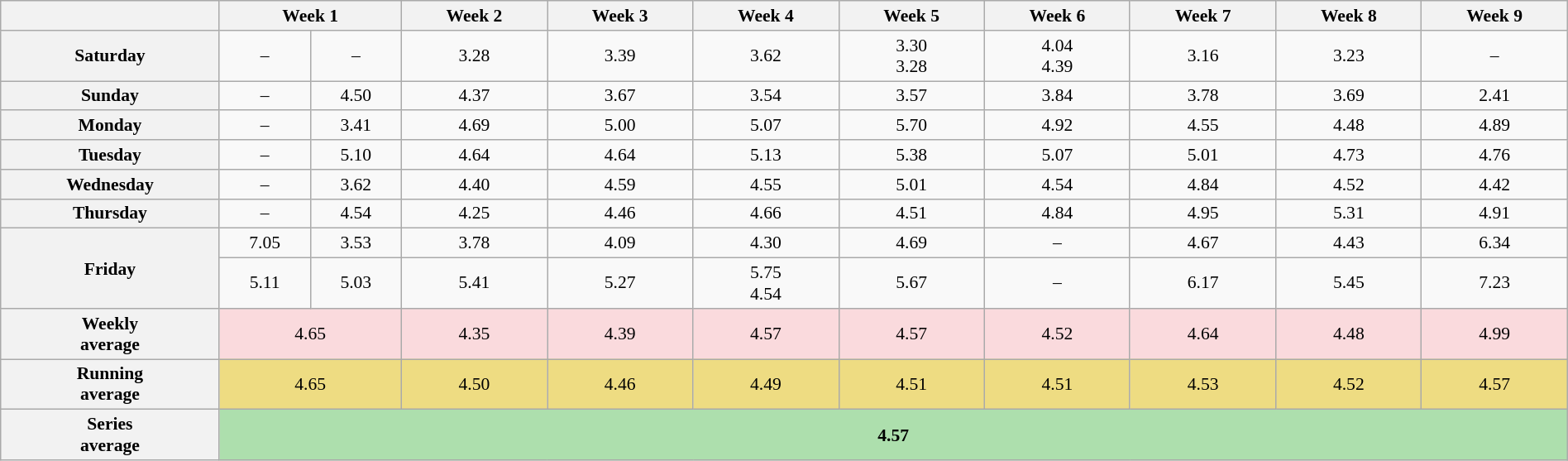<table class="wikitable" style="font-size:90%; text-align:center; width: 100%; margin-left: auto; margin-right: auto;">
<tr>
<th scope="col" style="width:12%;"></th>
<th scope="colgroup" colspan=2 style="width:10%;">Week 1</th>
<th scope="col" style="width:8%;">Week 2</th>
<th scope="col" style="width:8%;">Week 3</th>
<th scope="col" style="width:8%;">Week 4</th>
<th scope="col" style="width:8%;">Week 5</th>
<th scope="col" style="width:8%;">Week 6</th>
<th scope="col" style="width:8%;">Week 7</th>
<th scope="col" style="width:8%;">Week 8</th>
<th scope="col" style="width:8%;">Week 9</th>
</tr>
<tr>
<th scope="row">Saturday</th>
<td style="width:5%;">–</td>
<td style="width:5%;">–</td>
<td>3.28</td>
<td>3.39</td>
<td>3.62</td>
<td>3.30<br>3.28</td>
<td>4.04<br>4.39</td>
<td>3.16</td>
<td>3.23</td>
<td>–</td>
</tr>
<tr>
<th scope="row">Sunday</th>
<td>–</td>
<td>4.50</td>
<td>4.37</td>
<td>3.67</td>
<td>3.54</td>
<td>3.57</td>
<td>3.84</td>
<td>3.78</td>
<td>3.69</td>
<td>2.41</td>
</tr>
<tr>
<th scope="row">Monday</th>
<td>–</td>
<td>3.41</td>
<td>4.69</td>
<td>5.00</td>
<td>5.07</td>
<td>5.70</td>
<td>4.92</td>
<td>4.55</td>
<td>4.48</td>
<td>4.89</td>
</tr>
<tr>
<th scope="row">Tuesday</th>
<td>–</td>
<td>5.10</td>
<td>4.64</td>
<td>4.64</td>
<td>5.13</td>
<td>5.38</td>
<td>5.07</td>
<td>5.01</td>
<td>4.73</td>
<td>4.76</td>
</tr>
<tr>
<th scope="row">Wednesday</th>
<td>–</td>
<td>3.62</td>
<td>4.40</td>
<td>4.59</td>
<td>4.55</td>
<td>5.01</td>
<td>4.54</td>
<td>4.84</td>
<td>4.52</td>
<td>4.42</td>
</tr>
<tr>
<th scope="row">Thursday</th>
<td>–</td>
<td>4.54</td>
<td>4.25</td>
<td>4.46</td>
<td>4.66</td>
<td>4.51</td>
<td>4.84</td>
<td>4.95</td>
<td>5.31</td>
<td>4.91</td>
</tr>
<tr>
<th scope="rowgroup" rowspan=2>Friday</th>
<td>7.05</td>
<td>3.53</td>
<td>3.78</td>
<td>4.09</td>
<td>4.30</td>
<td>4.69</td>
<td>–</td>
<td>4.67</td>
<td>4.43</td>
<td>6.34</td>
</tr>
<tr>
<td>5.11</td>
<td>5.03</td>
<td>5.41</td>
<td>5.27</td>
<td>5.75<br>4.54</td>
<td>5.67</td>
<td>–</td>
<td>6.17</td>
<td>5.45</td>
<td>7.23</td>
</tr>
<tr>
<th scope="row">Weekly<br>average</th>
<td colspan="2" style="background:#FADADD;">4.65</td>
<td style="background:#FADADD;">4.35</td>
<td style="background:#FADADD;">4.39</td>
<td style="background:#FADADD;">4.57</td>
<td style="background:#FADADD;">4.57</td>
<td style="background:#FADADD;">4.52</td>
<td style="background:#FADADD;">4.64</td>
<td style="background:#FADADD;">4.48</td>
<td style="background:#FADADD;">4.99</td>
</tr>
<tr>
<th scope="row">Running<br>average</th>
<td colspan="2" style="background:#EEDC82;">4.65</td>
<td style="background:#EEDC82;">4.50</td>
<td style="background:#EEDC82;">4.46</td>
<td style="background:#EEDC82;">4.49</td>
<td style="background:#EEDC82;">4.51</td>
<td style="background:#EEDC82;">4.51</td>
<td style="background:#EEDC82;">4.53</td>
<td style="background:#EEDC82;">4.52</td>
<td style="background:#EEDC82;">4.57</td>
</tr>
<tr>
<th scope="row">Series<br>average</th>
<td colspan="10" style="background:#ADDFAD;"><strong>4.57</strong></td>
</tr>
</table>
